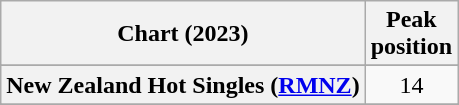<table class="wikitable sortable plainrowheaders" style="text-align:center">
<tr>
<th scope="col">Chart (2023)</th>
<th scope="col">Peak<br>position</th>
</tr>
<tr>
</tr>
<tr>
<th scope="row">New Zealand Hot Singles (<a href='#'>RMNZ</a>)</th>
<td>14</td>
</tr>
<tr>
</tr>
<tr>
</tr>
</table>
